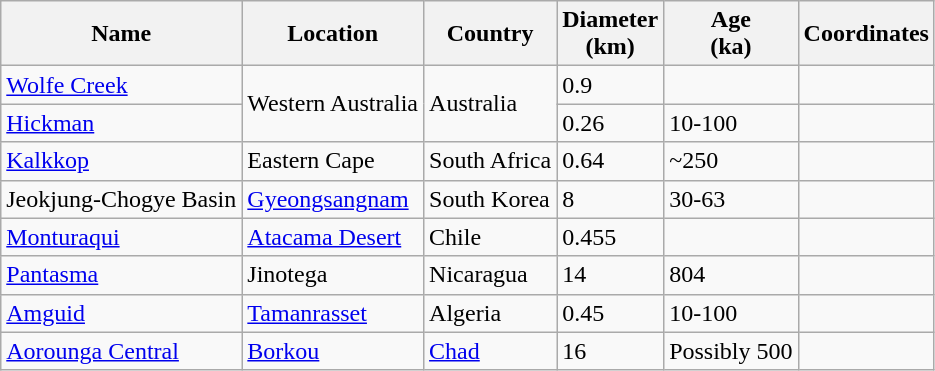<table class="wikitable sortable">
<tr>
<th>Name</th>
<th>Location</th>
<th>Country</th>
<th>Diameter<br>(km)</th>
<th>Age<br>(ka)</th>
<th>Coordinates</th>
</tr>
<tr>
<td><a href='#'>Wolfe Creek</a></td>
<td rowspan="2">Western Australia</td>
<td rowspan="2">Australia</td>
<td>0.9</td>
<td></td>
<td style="text-align:right"></td>
</tr>
<tr>
<td><a href='#'>Hickman</a></td>
<td>0.26</td>
<td>10-100</td>
<td></td>
</tr>
<tr>
<td><a href='#'>Kalkkop</a></td>
<td>Eastern Cape</td>
<td>South Africa</td>
<td>0.64</td>
<td>~250</td>
<td></td>
</tr>
<tr>
<td>Jeokjung-Chogye Basin</td>
<td><a href='#'>Gyeongsangnam</a></td>
<td>South Korea</td>
<td>8</td>
<td>30-63</td>
<td></td>
</tr>
<tr>
<td><a href='#'>Monturaqui</a></td>
<td><a href='#'>Atacama Desert</a></td>
<td>Chile</td>
<td>0.455</td>
<td></td>
<td></td>
</tr>
<tr>
<td><a href='#'>Pantasma</a></td>
<td>Jinotega</td>
<td>Nicaragua</td>
<td>14</td>
<td>804</td>
<td></td>
</tr>
<tr>
<td><a href='#'>Amguid</a></td>
<td><a href='#'>Tamanrasset</a></td>
<td>Algeria</td>
<td>0.45</td>
<td>10-100</td>
<td></td>
</tr>
<tr>
<td><a href='#'>Aorounga Central</a></td>
<td><a href='#'>Borkou</a></td>
<td><a href='#'>Chad</a></td>
<td>16</td>
<td>Possibly 500</td>
<td></td>
</tr>
</table>
